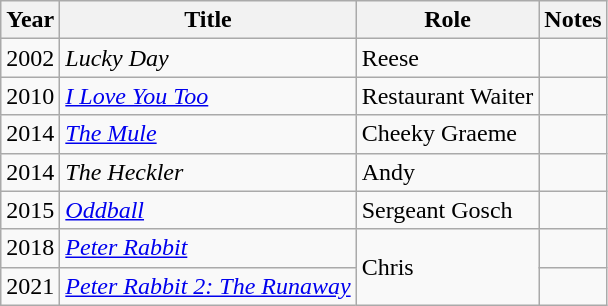<table class="wikitable sortable">
<tr>
<th>Year</th>
<th>Title</th>
<th>Role</th>
<th>Notes</th>
</tr>
<tr>
<td>2002</td>
<td><em>Lucky Day</em></td>
<td>Reese</td>
<td></td>
</tr>
<tr>
<td>2010</td>
<td><a href='#'><em>I Love You Too</em></a></td>
<td>Restaurant Waiter</td>
<td></td>
</tr>
<tr>
<td>2014</td>
<td><a href='#'><em>The Mule</em></a></td>
<td>Cheeky Graeme</td>
<td></td>
</tr>
<tr>
<td>2014</td>
<td><em>The Heckler</em></td>
<td>Andy</td>
<td></td>
</tr>
<tr>
<td>2015</td>
<td><a href='#'><em>Oddball</em></a></td>
<td>Sergeant Gosch</td>
<td></td>
</tr>
<tr>
<td>2018</td>
<td><a href='#'><em>Peter Rabbit</em></a></td>
<td rowspan="2">Chris</td>
<td></td>
</tr>
<tr>
<td>2021</td>
<td><em><a href='#'>Peter Rabbit 2: The Runaway</a></em></td>
<td></td>
</tr>
</table>
